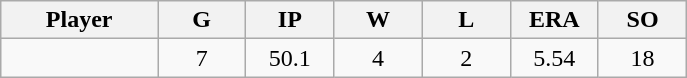<table class="wikitable sortable">
<tr>
<th bgcolor="#DDDDFF" width="16%">Player</th>
<th bgcolor="#DDDDFF" width="9%">G</th>
<th bgcolor="#DDDDFF" width="9%">IP</th>
<th bgcolor="#DDDDFF" width="9%">W</th>
<th bgcolor="#DDDDFF" width="9%">L</th>
<th bgcolor="#DDDDFF" width="9%">ERA</th>
<th bgcolor="#DDDDFF" width="9%">SO</th>
</tr>
<tr align="center">
<td></td>
<td>7</td>
<td>50.1</td>
<td>4</td>
<td>2</td>
<td>5.54</td>
<td>18</td>
</tr>
</table>
